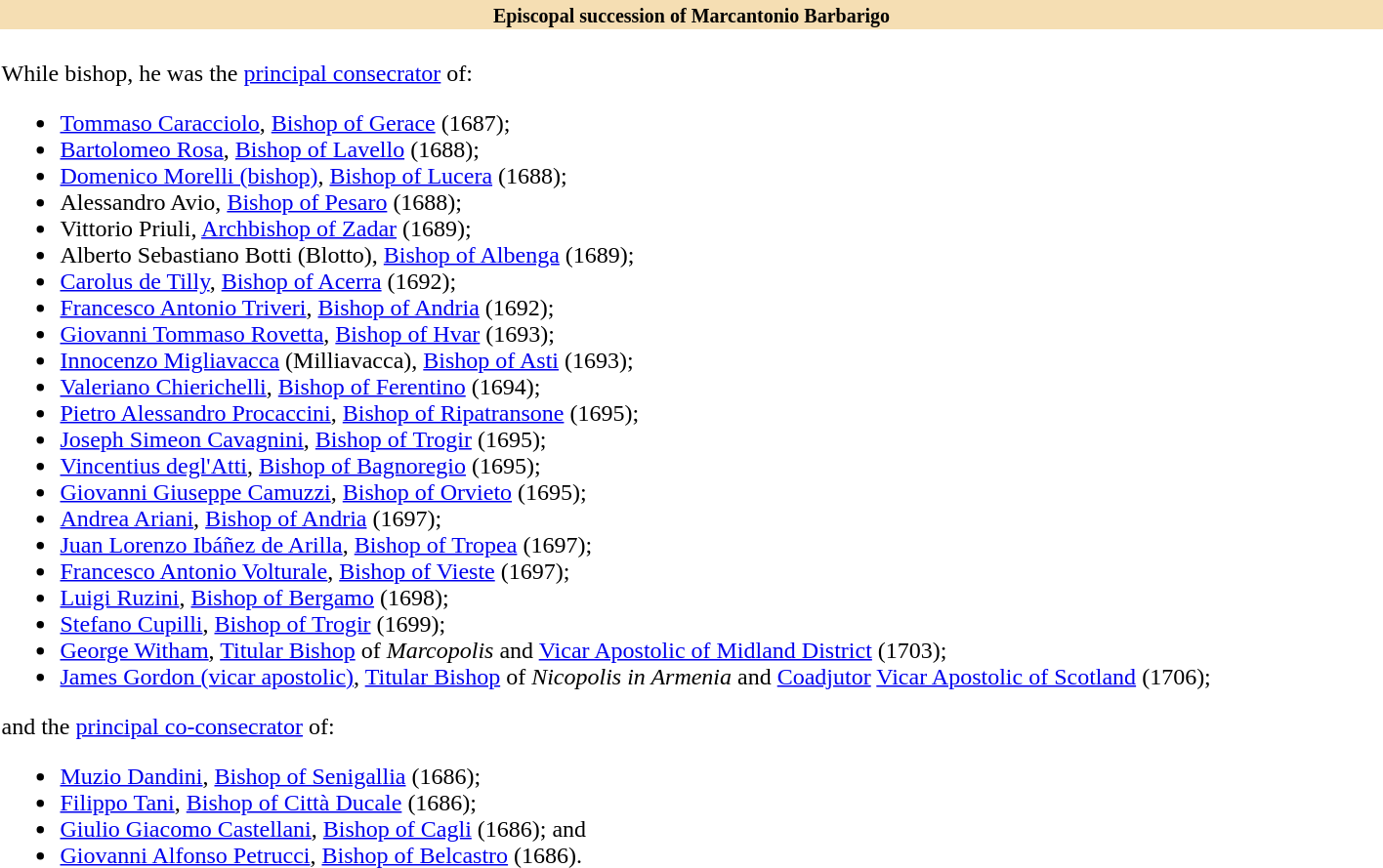<table class="toccolours collapsible collapsed" width=75% align="center">
<tr>
<th style="background:#F5DEB3"><small>Episcopal succession of Marcantonio Barbarigo</small></th>
</tr>
<tr>
<td><br>While bishop, he was the <a href='#'>principal consecrator</a> of:<ul><li><a href='#'>Tommaso Caracciolo</a>, <a href='#'>Bishop of Gerace</a> (1687);</li><li><a href='#'>Bartolomeo Rosa</a>, <a href='#'>Bishop of Lavello</a> (1688);</li><li><a href='#'>Domenico Morelli (bishop)</a>, <a href='#'>Bishop of Lucera</a> (1688);</li><li>Alessandro Avio, <a href='#'>Bishop of Pesaro</a> (1688);</li><li>Vittorio Priuli, <a href='#'>Archbishop of Zadar</a> (1689);</li><li>Alberto Sebastiano Botti (Blotto), <a href='#'>Bishop of Albenga</a> (1689);</li><li><a href='#'>Carolus de Tilly</a>, <a href='#'>Bishop of Acerra</a> (1692);</li><li><a href='#'>Francesco Antonio Triveri</a>, <a href='#'>Bishop of Andria</a> (1692);</li><li><a href='#'>Giovanni Tommaso Rovetta</a>, <a href='#'>Bishop of Hvar</a> (1693);</li><li><a href='#'>Innocenzo Migliavacca</a> (Milliavacca), <a href='#'>Bishop of Asti</a> (1693);</li><li><a href='#'>Valeriano Chierichelli</a>, <a href='#'>Bishop of Ferentino</a> (1694);</li><li><a href='#'>Pietro Alessandro Procaccini</a>, <a href='#'>Bishop of Ripatransone</a> (1695);</li><li><a href='#'>Joseph Simeon Cavagnini</a>, <a href='#'>Bishop of Trogir</a> (1695);</li><li><a href='#'>Vincentius degl'Atti</a>, <a href='#'>Bishop of Bagnoregio</a> (1695);</li><li><a href='#'>Giovanni Giuseppe Camuzzi</a>, <a href='#'>Bishop of Orvieto</a> (1695);</li><li><a href='#'>Andrea Ariani</a>, <a href='#'>Bishop of Andria</a> (1697);</li><li><a href='#'>Juan Lorenzo Ibáñez de Arilla</a>, <a href='#'>Bishop of Tropea</a> (1697);</li><li><a href='#'>Francesco Antonio Volturale</a>, <a href='#'>Bishop of Vieste</a> (1697);</li><li><a href='#'>Luigi Ruzini</a>, <a href='#'>Bishop of Bergamo</a> (1698);</li><li><a href='#'>Stefano Cupilli</a>, <a href='#'>Bishop of Trogir</a> (1699);</li><li><a href='#'>George Witham</a>, <a href='#'>Titular Bishop</a> of <em>Marcopolis</em> and <a href='#'>Vicar Apostolic of Midland District</a> (1703);</li><li><a href='#'>James Gordon (vicar apostolic)</a>, <a href='#'>Titular Bishop</a> of <em>Nicopolis in Armenia</em> and <a href='#'>Coadjutor</a> <a href='#'>Vicar Apostolic of Scotland</a> (1706);</li></ul>and the <a href='#'>principal co-consecrator</a> of:<ul><li><a href='#'>Muzio Dandini</a>, <a href='#'>Bishop of Senigallia</a> (1686);</li><li><a href='#'>Filippo Tani</a>, <a href='#'>Bishop of Città Ducale</a> (1686);</li><li><a href='#'>Giulio Giacomo Castellani</a>, <a href='#'>Bishop of Cagli</a> (1686); and</li><li><a href='#'>Giovanni Alfonso Petrucci</a>, <a href='#'>Bishop of Belcastro</a> (1686).</li></ul></td>
</tr>
</table>
